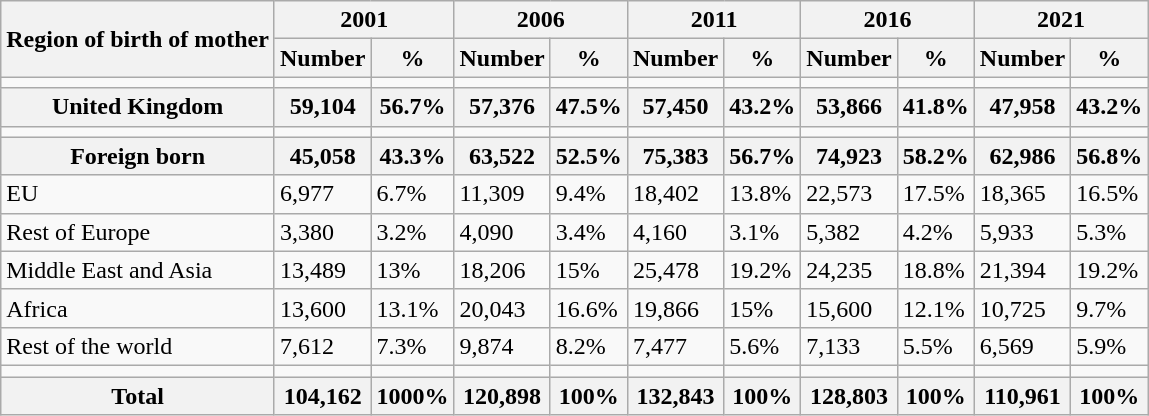<table class="wikitable">
<tr>
<th rowspan="2">Region of birth of mother</th>
<th colspan="2">2001</th>
<th colspan="2">2006</th>
<th colspan="2">2011</th>
<th colspan="2">2016</th>
<th colspan="2">2021</th>
</tr>
<tr>
<th>Number</th>
<th>%</th>
<th>Number</th>
<th>%</th>
<th>Number</th>
<th>%</th>
<th>Number</th>
<th>%</th>
<th>Number</th>
<th>%</th>
</tr>
<tr>
<td></td>
<td></td>
<td></td>
<td></td>
<td></td>
<td></td>
<td></td>
<td></td>
<td></td>
<td></td>
<td></td>
</tr>
<tr>
<th>United Kingdom</th>
<th>59,104</th>
<th>56.7%</th>
<th>57,376</th>
<th>47.5%</th>
<th>57,450</th>
<th>43.2%</th>
<th>53,866</th>
<th>41.8%</th>
<th>47,958</th>
<th>43.2%</th>
</tr>
<tr>
<td></td>
<td></td>
<td></td>
<td></td>
<td></td>
<td></td>
<td></td>
<td></td>
<td></td>
<td></td>
<td></td>
</tr>
<tr>
<th>Foreign born</th>
<th>45,058</th>
<th>43.3%</th>
<th>63,522</th>
<th>52.5%</th>
<th>75,383</th>
<th>56.7%</th>
<th>74,923</th>
<th>58.2%</th>
<th>62,986</th>
<th>56.8%</th>
</tr>
<tr>
<td>EU</td>
<td>6,977</td>
<td>6.7%</td>
<td>11,309</td>
<td>9.4%</td>
<td>18,402</td>
<td>13.8%</td>
<td>22,573</td>
<td>17.5%</td>
<td>18,365</td>
<td>16.5%</td>
</tr>
<tr>
<td>Rest of Europe</td>
<td>3,380</td>
<td>3.2%</td>
<td>4,090</td>
<td>3.4%</td>
<td>4,160</td>
<td>3.1%</td>
<td>5,382</td>
<td>4.2%</td>
<td>5,933</td>
<td>5.3%</td>
</tr>
<tr>
<td>Middle East and Asia</td>
<td>13,489</td>
<td>13%</td>
<td>18,206</td>
<td>15%</td>
<td>25,478</td>
<td>19.2%</td>
<td>24,235</td>
<td>18.8%</td>
<td>21,394</td>
<td>19.2%</td>
</tr>
<tr>
<td>Africa</td>
<td>13,600</td>
<td>13.1%</td>
<td>20,043</td>
<td>16.6%</td>
<td>19,866</td>
<td>15%</td>
<td>15,600</td>
<td>12.1%</td>
<td>10,725</td>
<td>9.7%</td>
</tr>
<tr>
<td>Rest of the world</td>
<td>7,612</td>
<td>7.3%</td>
<td>9,874</td>
<td>8.2%</td>
<td>7,477</td>
<td>5.6%</td>
<td>7,133</td>
<td>5.5%</td>
<td>6,569</td>
<td>5.9%</td>
</tr>
<tr>
<td></td>
<td></td>
<td></td>
<td></td>
<td></td>
<td></td>
<td></td>
<td></td>
<td></td>
<td></td>
<td></td>
</tr>
<tr>
<th>Total</th>
<th>104,162</th>
<th>1000%</th>
<th>120,898</th>
<th>100%</th>
<th>132,843</th>
<th>100%</th>
<th>128,803</th>
<th>100%</th>
<th>110,961</th>
<th>100%</th>
</tr>
</table>
